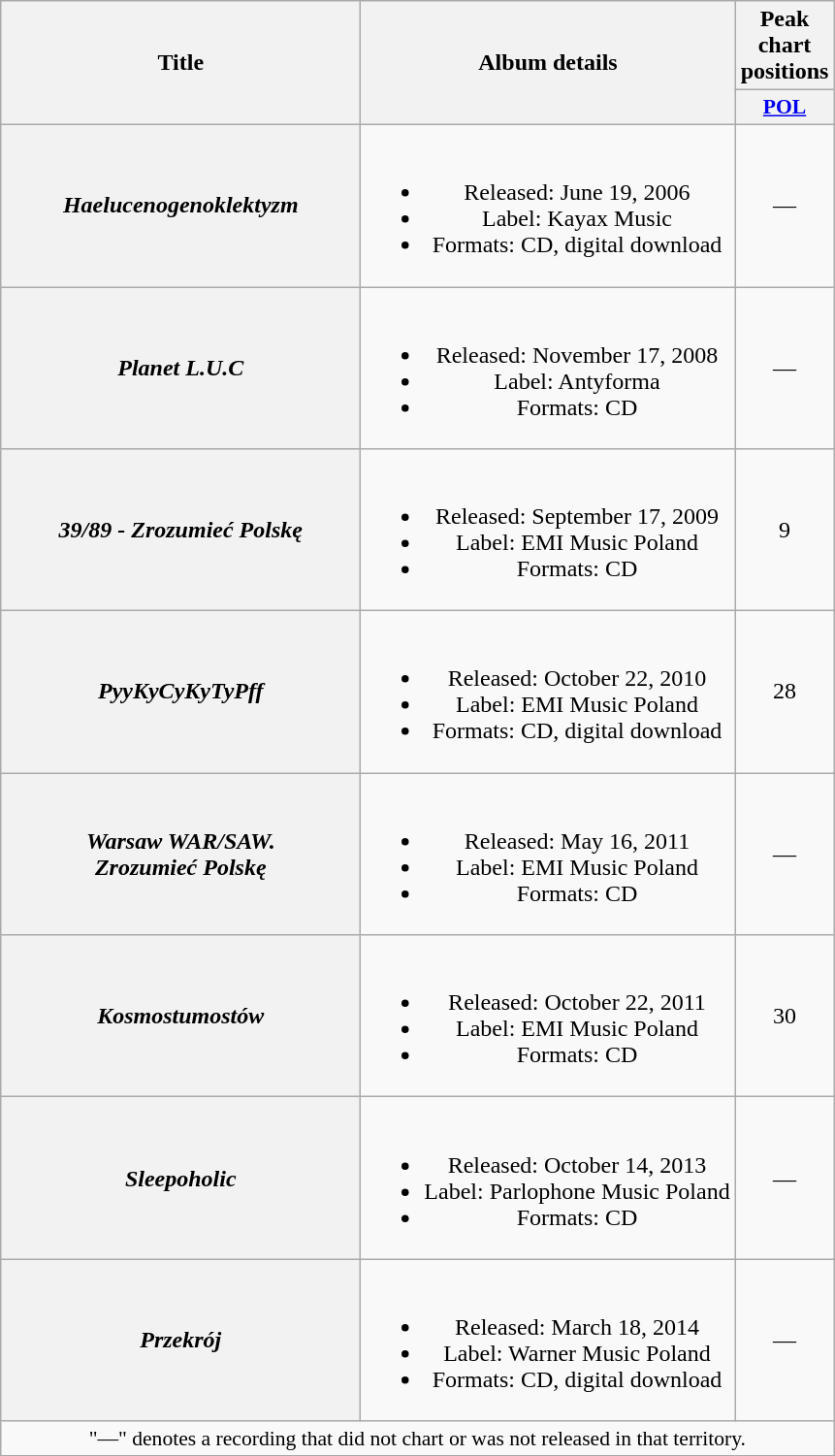<table class="wikitable plainrowheaders" style="text-align:center;">
<tr>
<th scope="col" rowspan="2" style="width:15em;">Title</th>
<th scope="col" rowspan="2">Album details</th>
<th scope="col" colspan="1">Peak chart positions</th>
</tr>
<tr>
<th scope="col" style="width:3em;font-size:90%;"><a href='#'>POL</a><br></th>
</tr>
<tr>
<th scope="row"><em>Haelucenogenoklektyzm</em></th>
<td><br><ul><li>Released: June 19, 2006</li><li>Label: Kayax Music</li><li>Formats: CD, digital download</li></ul></td>
<td>—</td>
</tr>
<tr>
<th scope="row"><em>Planet L.U.C</em></th>
<td><br><ul><li>Released: November 17, 2008</li><li>Label: Antyforma</li><li>Formats: CD</li></ul></td>
<td>—</td>
</tr>
<tr>
<th scope="row"><em>39/89 - Zrozumieć Polskę</em></th>
<td><br><ul><li>Released: September 17, 2009</li><li>Label: EMI Music Poland</li><li>Formats: CD</li></ul></td>
<td>9</td>
</tr>
<tr>
<th scope="row"><em>PyyKyCyKyTyPff</em></th>
<td><br><ul><li>Released: October 22, 2010</li><li>Label: EMI Music Poland</li><li>Formats: CD, digital download</li></ul></td>
<td>28</td>
</tr>
<tr>
<th scope="row"><em>Warsaw WAR/SAW.<br>Zrozumieć Polskę</em></th>
<td><br><ul><li>Released: May 16, 2011</li><li>Label: EMI Music Poland</li><li>Formats: CD</li></ul></td>
<td>—</td>
</tr>
<tr>
<th scope="row"><em>Kosmostumostów</em></th>
<td><br><ul><li>Released: October 22, 2011</li><li>Label: EMI Music Poland</li><li>Formats: CD</li></ul></td>
<td>30</td>
</tr>
<tr>
<th scope="row"><em>Sleepoholic</em></th>
<td><br><ul><li>Released: October 14, 2013</li><li>Label: Parlophone Music Poland</li><li>Formats: CD</li></ul></td>
<td>—</td>
</tr>
<tr>
<th scope="row"><em>Przekrój</em></th>
<td><br><ul><li>Released: March 18, 2014</li><li>Label: Warner Music Poland</li><li>Formats: CD, digital download</li></ul></td>
<td>—</td>
</tr>
<tr>
<td colspan="10" style="font-size:90%">"—" denotes a recording that did not chart or was not released in that territory.</td>
</tr>
</table>
